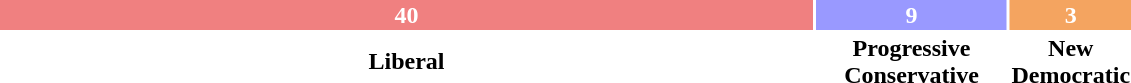<table style="width:60%; text-align:center;">
<tr style="color:white;">
<td style="background:#F08080; width:76.92%;"><strong>40</strong></td>
<td style="background:#9999FF; width:17.31%;"><strong>9</strong></td>
<td style="background:#F4A460; width:5.77%;"><strong>3</strong></td>
</tr>
<tr>
<td><span><strong>Liberal</strong></span></td>
<td><span><strong>Progressive Conservative</strong></span></td>
<td><span><strong>New Democratic</strong></span></td>
</tr>
</table>
